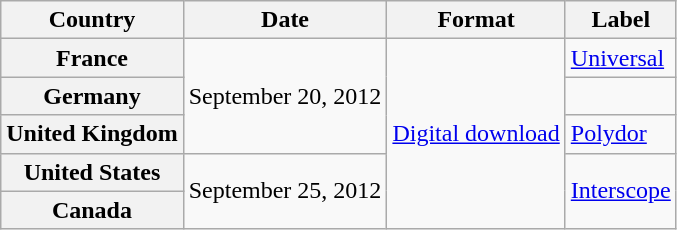<table class="wikitable plainrowheaders">
<tr>
<th scope="col">Country</th>
<th scope="col">Date</th>
<th scope="col">Format</th>
<th scope="col">Label</th>
</tr>
<tr>
<th scope="row">France</th>
<td rowspan = 3>September 20, 2012</td>
<td rowspan = 5><a href='#'>Digital download</a></td>
<td><a href='#'>Universal</a></td>
</tr>
<tr>
<th scope="row">Germany</th>
<td></td>
</tr>
<tr>
<th scope="row">United Kingdom</th>
<td><a href='#'>Polydor</a></td>
</tr>
<tr>
<th scope="row">United States</th>
<td rowspan="2">September 25, 2012</td>
<td rowspan="2"><a href='#'>Interscope</a></td>
</tr>
<tr>
<th scope="row">Canada</th>
</tr>
</table>
